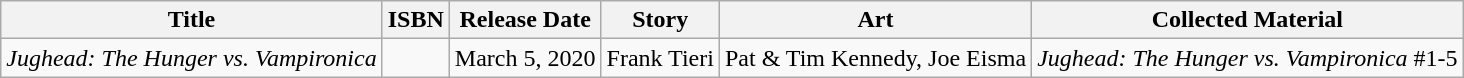<table class="wikitable">
<tr>
<th>Title</th>
<th>ISBN</th>
<th>Release Date</th>
<th>Story</th>
<th>Art</th>
<th>Collected Material</th>
</tr>
<tr>
<td><em>Jughead: The Hunger vs. Vampironica</em></td>
<td></td>
<td>March 5, 2020</td>
<td>Frank Tieri</td>
<td>Pat & Tim Kennedy, Joe Eisma</td>
<td><em>Jughead: The Hunger vs. Vampironica</em> #1-5</td>
</tr>
</table>
